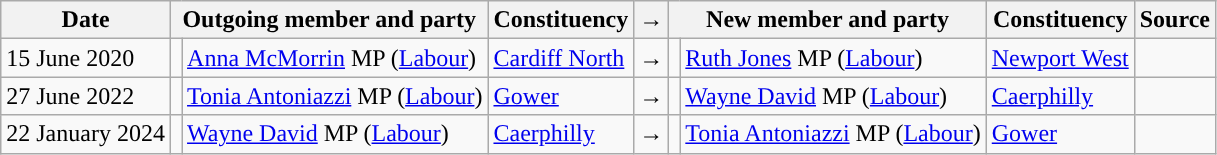<table class="wikitable">
<tr>
<th valign="top">Date</th>
<th colspan="2" valign="top">Outgoing member and party</th>
<th valign="top">Constituency</th>
<th>→</th>
<th colspan="2" valign="top">New member and party</th>
<th valign="top">Constituency</th>
<th valign="top">Source</th>
</tr>
<tr>
<td>15 June 2020</td>
<td style="color:inherit;background:"></td>
<td><a href='#'>Anna McMorrin</a> MP (<a href='#'>Labour</a>)</td>
<td><a href='#'>Cardiff North</a></td>
<td>→</td>
<td style="color:inherit;background:"></td>
<td><a href='#'>Ruth Jones</a> MP (<a href='#'>Labour</a>)</td>
<td><a href='#'>Newport West</a></td>
<td></td>
</tr>
<tr>
<td>27 June 2022</td>
<td style="color:inherit;background:"></td>
<td><a href='#'>Tonia Antoniazzi</a> MP (<a href='#'>Labour</a>)</td>
<td><a href='#'>Gower</a></td>
<td>→</td>
<td style="color:inherit;background:"></td>
<td><a href='#'>Wayne David</a> MP (<a href='#'>Labour</a>)</td>
<td><a href='#'>Caerphilly</a></td>
<td></td>
</tr>
<tr>
<td>22 January 2024</td>
<td style="color:inherit;background:"></td>
<td><a href='#'>Wayne David</a> MP (<a href='#'>Labour</a>)</td>
<td><a href='#'>Caerphilly</a></td>
<td>→</td>
<td style="color:inherit;background:"></td>
<td><a href='#'>Tonia Antoniazzi</a> MP (<a href='#'>Labour</a>)</td>
<td><a href='#'>Gower</a></td>
<td></td>
</tr>
</table>
